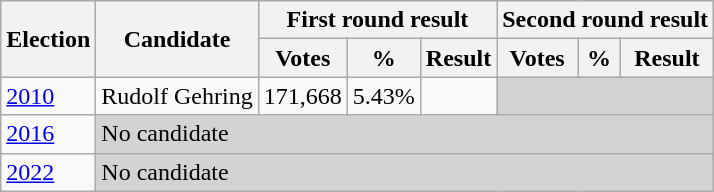<table class="wikitable">
<tr>
<th rowspan="2">Election</th>
<th rowspan="2">Candidate</th>
<th colspan=3>First round result</th>
<th colspan=3>Second round result</th>
</tr>
<tr>
<th>Votes</th>
<th>%</th>
<th>Result</th>
<th>Votes</th>
<th>%</th>
<th>Result</th>
</tr>
<tr>
<td><a href='#'>2010</a></td>
<td>Rudolf Gehring</td>
<td>171,668</td>
<td>5.43%</td>
<td></td>
<td colspan=3 bgcolor=lightgrey></td>
</tr>
<tr>
<td><a href='#'>2016</a></td>
<td colspan=7 bgcolor=lightgrey>No candidate</td>
</tr>
<tr>
<td><a href='#'>2022</a></td>
<td colspan=7 bgcolor=lightgrey>No candidate</td>
</tr>
</table>
